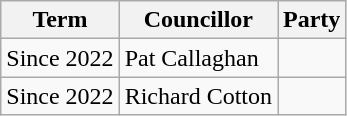<table class="wikitable">
<tr>
<th>Term</th>
<th>Councillor</th>
<th colspan=2>Party</th>
</tr>
<tr>
<td>Since 2022</td>
<td>Pat Callaghan</td>
<td></td>
</tr>
<tr>
<td>Since 2022</td>
<td>Richard Cotton</td>
<td></td>
</tr>
</table>
